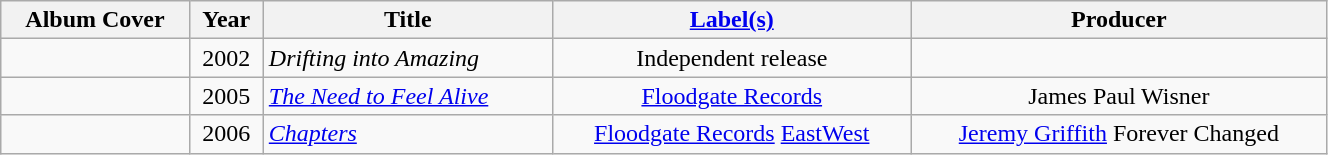<table class="wikitable" width="70%">
<tr>
<th>Album Cover</th>
<th>Year</th>
<th>Title</th>
<th><a href='#'>Label(s)</a></th>
<th>Producer</th>
</tr>
<tr>
<td align="center"></td>
<td align="center">2002</td>
<td align="left"><em>Drifting into Amazing</em></td>
<td align="center">Independent release</td>
<td align="center"></td>
</tr>
<tr>
<td align="center"><em></em></td>
<td align="center">2005</td>
<td align="left"><em><a href='#'>The Need to Feel Alive</a></em></td>
<td align="center"><a href='#'>Floodgate Records</a></td>
<td align="center">James Paul Wisner</td>
</tr>
<tr>
<td align="center"><em></em></td>
<td align="center">2006</td>
<td align="left"><em><a href='#'>Chapters</a></em></td>
<td align="center"><a href='#'>Floodgate Records</a> <a href='#'>EastWest</a></td>
<td align="center"><a href='#'>Jeremy Griffith</a> Forever Changed</td>
</tr>
</table>
